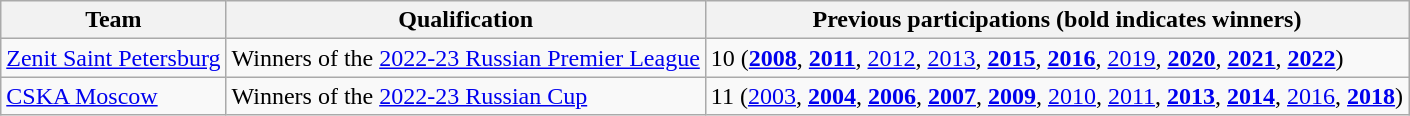<table class="wikitable">
<tr>
<th>Team</th>
<th>Qualification</th>
<th>Previous participations (bold indicates winners)</th>
</tr>
<tr>
<td><a href='#'>Zenit Saint Petersburg</a></td>
<td>Winners of the <a href='#'>2022-23 Russian Premier League</a></td>
<td>10 (<strong><a href='#'>2008</a></strong>, <strong><a href='#'>2011</a></strong>, <a href='#'>2012</a>, <a href='#'>2013</a>, <strong><a href='#'>2015</a></strong>, <strong><a href='#'>2016</a></strong>, <a href='#'>2019</a>, <strong><a href='#'>2020</a></strong>, <strong><a href='#'>2021</a></strong>, <strong><a href='#'>2022</a></strong>)</td>
</tr>
<tr>
<td><a href='#'>CSKA Moscow</a></td>
<td>Winners of the <a href='#'>2022-23 Russian Cup</a></td>
<td>11 (<a href='#'>2003</a>, <strong><a href='#'>2004</a></strong>, <strong><a href='#'>2006</a></strong>, <strong><a href='#'>2007</a></strong>, <strong><a href='#'>2009</a></strong>, <a href='#'>2010</a>, <a href='#'>2011</a>, <strong><a href='#'>2013</a></strong>, <strong><a href='#'>2014</a></strong>, <a href='#'>2016</a>, <strong><a href='#'>2018</a></strong>)</td>
</tr>
</table>
